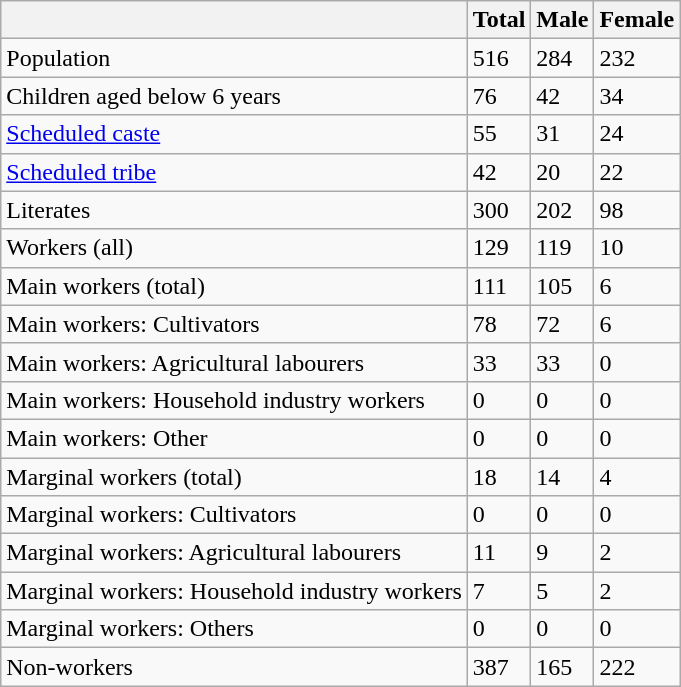<table class="wikitable sortable">
<tr>
<th></th>
<th>Total</th>
<th>Male</th>
<th>Female</th>
</tr>
<tr>
<td>Population</td>
<td>516</td>
<td>284</td>
<td>232</td>
</tr>
<tr>
<td>Children aged below 6 years</td>
<td>76</td>
<td>42</td>
<td>34</td>
</tr>
<tr>
<td><a href='#'>Scheduled caste</a></td>
<td>55</td>
<td>31</td>
<td>24</td>
</tr>
<tr>
<td><a href='#'>Scheduled tribe</a></td>
<td>42</td>
<td>20</td>
<td>22</td>
</tr>
<tr>
<td>Literates</td>
<td>300</td>
<td>202</td>
<td>98</td>
</tr>
<tr>
<td>Workers (all)</td>
<td>129</td>
<td>119</td>
<td>10</td>
</tr>
<tr>
<td>Main workers (total)</td>
<td>111</td>
<td>105</td>
<td>6</td>
</tr>
<tr>
<td>Main workers: Cultivators</td>
<td>78</td>
<td>72</td>
<td>6</td>
</tr>
<tr>
<td>Main workers: Agricultural labourers</td>
<td>33</td>
<td>33</td>
<td>0</td>
</tr>
<tr>
<td>Main workers: Household industry workers</td>
<td>0</td>
<td>0</td>
<td>0</td>
</tr>
<tr>
<td>Main workers: Other</td>
<td>0</td>
<td>0</td>
<td>0</td>
</tr>
<tr>
<td>Marginal workers (total)</td>
<td>18</td>
<td>14</td>
<td>4</td>
</tr>
<tr>
<td>Marginal workers: Cultivators</td>
<td>0</td>
<td>0</td>
<td>0</td>
</tr>
<tr>
<td>Marginal workers: Agricultural labourers</td>
<td>11</td>
<td>9</td>
<td>2</td>
</tr>
<tr>
<td>Marginal workers: Household industry workers</td>
<td>7</td>
<td>5</td>
<td>2</td>
</tr>
<tr>
<td>Marginal workers: Others</td>
<td>0</td>
<td>0</td>
<td>0</td>
</tr>
<tr>
<td>Non-workers</td>
<td>387</td>
<td>165</td>
<td>222</td>
</tr>
</table>
